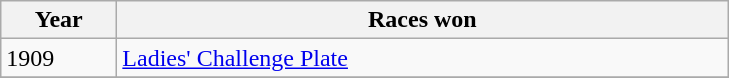<table class="wikitable">
<tr>
<th width=70>Year</th>
<th width=400>Races won</th>
</tr>
<tr>
<td>1909</td>
<td><a href='#'>Ladies' Challenge Plate</a></td>
</tr>
<tr>
</tr>
</table>
